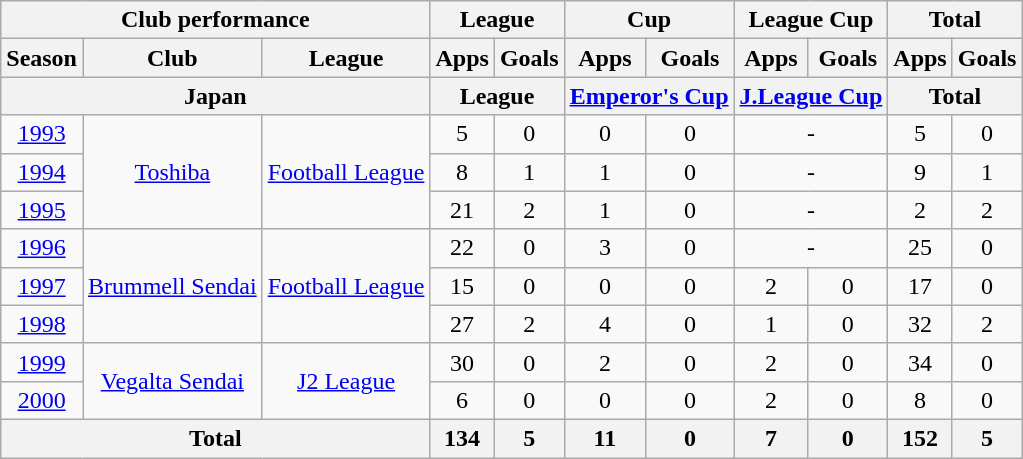<table class="wikitable" style="text-align:center;">
<tr>
<th colspan=3>Club performance</th>
<th colspan=2>League</th>
<th colspan=2>Cup</th>
<th colspan=2>League Cup</th>
<th colspan=2>Total</th>
</tr>
<tr>
<th>Season</th>
<th>Club</th>
<th>League</th>
<th>Apps</th>
<th>Goals</th>
<th>Apps</th>
<th>Goals</th>
<th>Apps</th>
<th>Goals</th>
<th>Apps</th>
<th>Goals</th>
</tr>
<tr>
<th colspan=3>Japan</th>
<th colspan=2>League</th>
<th colspan=2><a href='#'>Emperor's Cup</a></th>
<th colspan=2><a href='#'>J.League Cup</a></th>
<th colspan=2>Total</th>
</tr>
<tr>
<td><a href='#'>1993</a></td>
<td rowspan="3"><a href='#'>Toshiba</a></td>
<td rowspan="3"><a href='#'>Football League</a></td>
<td>5</td>
<td>0</td>
<td>0</td>
<td>0</td>
<td colspan="2">-</td>
<td>5</td>
<td>0</td>
</tr>
<tr>
<td><a href='#'>1994</a></td>
<td>8</td>
<td>1</td>
<td>1</td>
<td>0</td>
<td colspan="2">-</td>
<td>9</td>
<td>1</td>
</tr>
<tr>
<td><a href='#'>1995</a></td>
<td>21</td>
<td>2</td>
<td>1</td>
<td>0</td>
<td colspan="2">-</td>
<td>2</td>
<td>2</td>
</tr>
<tr>
<td><a href='#'>1996</a></td>
<td rowspan="3"><a href='#'>Brummell Sendai</a></td>
<td rowspan="3"><a href='#'>Football League</a></td>
<td>22</td>
<td>0</td>
<td>3</td>
<td>0</td>
<td colspan="2">-</td>
<td>25</td>
<td>0</td>
</tr>
<tr>
<td><a href='#'>1997</a></td>
<td>15</td>
<td>0</td>
<td>0</td>
<td>0</td>
<td>2</td>
<td>0</td>
<td>17</td>
<td>0</td>
</tr>
<tr>
<td><a href='#'>1998</a></td>
<td>27</td>
<td>2</td>
<td>4</td>
<td>0</td>
<td>1</td>
<td>0</td>
<td>32</td>
<td>2</td>
</tr>
<tr>
<td><a href='#'>1999</a></td>
<td rowspan="2"><a href='#'>Vegalta Sendai</a></td>
<td rowspan="2"><a href='#'>J2 League</a></td>
<td>30</td>
<td>0</td>
<td>2</td>
<td>0</td>
<td>2</td>
<td>0</td>
<td>34</td>
<td>0</td>
</tr>
<tr>
<td><a href='#'>2000</a></td>
<td>6</td>
<td>0</td>
<td>0</td>
<td>0</td>
<td>2</td>
<td>0</td>
<td>8</td>
<td>0</td>
</tr>
<tr>
<th colspan=3>Total</th>
<th>134</th>
<th>5</th>
<th>11</th>
<th>0</th>
<th>7</th>
<th>0</th>
<th>152</th>
<th>5</th>
</tr>
</table>
